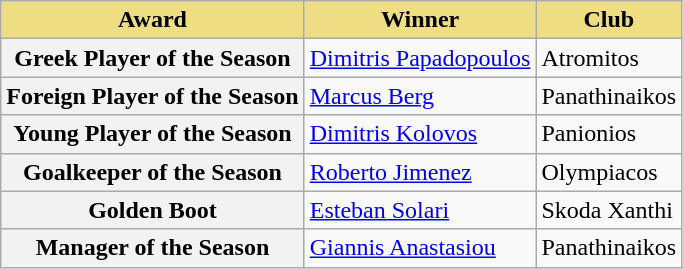<table class="wikitable">
<tr>
<th style="background-color: #eedd82">Award</th>
<th style="background-color: #eedd82">Winner</th>
<th style="background-color: #eedd82">Club</th>
</tr>
<tr>
<th>Greek Player of the Season</th>
<td> <a href='#'>Dimitris Papadopoulos</a></td>
<td>Atromitos</td>
</tr>
<tr>
<th>Foreign Player of the Season</th>
<td> <a href='#'>Marcus Berg</a></td>
<td>Panathinaikos</td>
</tr>
<tr>
<th>Young Player of the Season</th>
<td> <a href='#'>Dimitris Kolovos</a></td>
<td>Panionios</td>
</tr>
<tr>
<th>Goalkeeper of the Season</th>
<td> <a href='#'>Roberto Jimenez</a></td>
<td>Olympiacos</td>
</tr>
<tr>
<th>Golden Boot</th>
<td> <a href='#'>Esteban Solari</a></td>
<td>Skoda Xanthi</td>
</tr>
<tr>
<th>Manager of the Season</th>
<td> <a href='#'>Giannis Anastasiou</a></td>
<td>Panathinaikos</td>
</tr>
</table>
